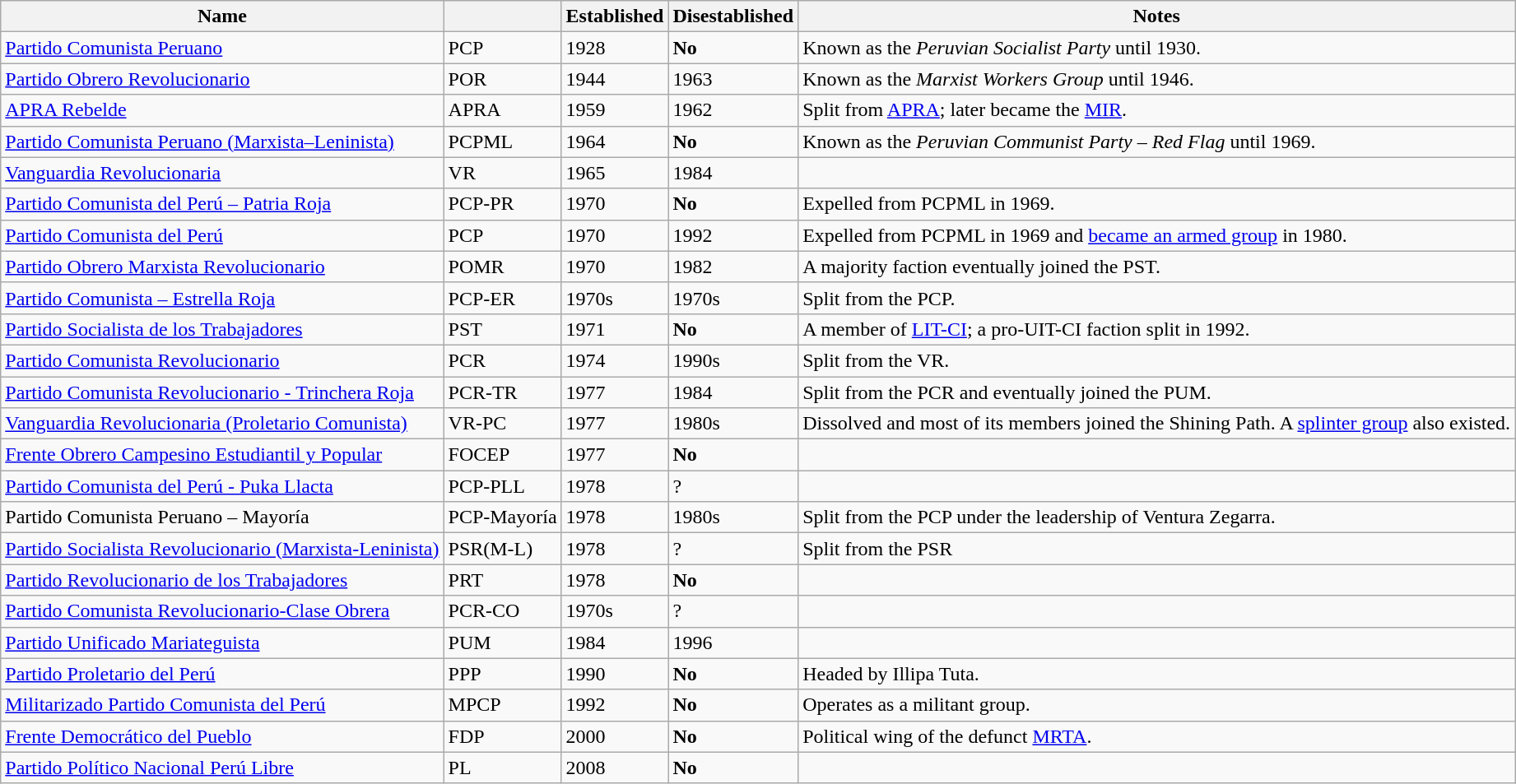<table class="wikitable plainrowheaders">
<tr>
<th scope="col">Name</th>
<th scope="col"></th>
<th scope="col">Established</th>
<th scope="col">Disestablished</th>
<th scope="col">Notes</th>
</tr>
<tr>
<td><a href='#'>Partido Comunista Peruano</a></td>
<td>PCP</td>
<td>1928</td>
<td><strong>No</strong></td>
<td>Known as the <em>Peruvian Socialist Party</em> until 1930.</td>
</tr>
<tr>
<td><a href='#'>Partido Obrero Revolucionario</a></td>
<td>POR</td>
<td>1944</td>
<td>1963</td>
<td>Known as the <em>Marxist Workers Group</em> until 1946.</td>
</tr>
<tr>
<td><a href='#'>APRA Rebelde</a></td>
<td>APRA</td>
<td>1959</td>
<td>1962</td>
<td>Split from <a href='#'>APRA</a>; later became the <a href='#'>MIR</a>.</td>
</tr>
<tr>
<td><a href='#'>Partido Comunista Peruano (Marxista–Leninista)</a></td>
<td>PCPML</td>
<td>1964</td>
<td><strong>No</strong></td>
<td>Known as the <em>Peruvian Communist Party – Red Flag</em> until 1969.</td>
</tr>
<tr>
<td><a href='#'>Vanguardia Revolucionaria</a></td>
<td>VR</td>
<td>1965</td>
<td>1984</td>
<td></td>
</tr>
<tr>
<td><a href='#'>Partido Comunista del Perú – Patria Roja</a></td>
<td>PCP-PR</td>
<td>1970</td>
<td><strong>No</strong></td>
<td>Expelled from PCPML in 1969.</td>
</tr>
<tr>
<td><a href='#'>Partido Comunista del Perú</a></td>
<td>PCP</td>
<td>1970</td>
<td>1992</td>
<td>Expelled from PCPML in 1969 and <a href='#'>became an armed group</a> in 1980.</td>
</tr>
<tr>
<td><a href='#'>Partido Obrero Marxista Revolucionario</a></td>
<td>POMR</td>
<td>1970</td>
<td>1982</td>
<td>A majority faction eventually joined the PST.</td>
</tr>
<tr>
<td><a href='#'>Partido Comunista – Estrella Roja</a></td>
<td>PCP-ER</td>
<td>1970s</td>
<td>1970s</td>
<td>Split from the PCP.</td>
</tr>
<tr>
<td><a href='#'>Partido Socialista de los Trabajadores</a></td>
<td>PST</td>
<td>1971</td>
<td><strong>No</strong></td>
<td>A member of <a href='#'>LIT-CI</a>; a pro-UIT-CI faction split in 1992.</td>
</tr>
<tr>
<td><a href='#'>Partido Comunista Revolucionario</a></td>
<td>PCR</td>
<td>1974</td>
<td>1990s</td>
<td>Split from the VR.</td>
</tr>
<tr>
<td><a href='#'>Partido Comunista Revolucionario - Trinchera Roja</a></td>
<td>PCR-TR</td>
<td>1977</td>
<td>1984</td>
<td>Split from the PCR and eventually joined the PUM.</td>
</tr>
<tr>
<td><a href='#'>Vanguardia Revolucionaria (Proletario Comunista)</a></td>
<td>VR-PC</td>
<td>1977</td>
<td>1980s</td>
<td>Dissolved and most of its members joined the Shining Path. A <a href='#'>splinter group</a> also existed.</td>
</tr>
<tr>
<td><a href='#'>Frente Obrero Campesino Estudiantil y Popular</a></td>
<td>FOCEP</td>
<td>1977</td>
<td><strong>No</strong></td>
<td></td>
</tr>
<tr>
<td><a href='#'>Partido Comunista del Perú - Puka Llacta</a></td>
<td>PCP-PLL</td>
<td>1978</td>
<td>?</td>
<td></td>
</tr>
<tr>
<td>Partido Comunista Peruano – Mayoría</td>
<td>PCP-Mayoría</td>
<td>1978</td>
<td>1980s</td>
<td>Split from the PCP under the leadership of Ventura Zegarra.</td>
</tr>
<tr>
<td><a href='#'>Partido Socialista Revolucionario (Marxista-Leninista)</a></td>
<td>PSR(M-L)</td>
<td>1978</td>
<td>?</td>
<td>Split from the PSR</td>
</tr>
<tr>
<td><a href='#'>Partido Revolucionario de los Trabajadores</a></td>
<td>PRT</td>
<td>1978</td>
<td><strong>No</strong></td>
<td></td>
</tr>
<tr>
<td><a href='#'>Partido Comunista Revolucionario-Clase Obrera</a></td>
<td>PCR-CO</td>
<td>1970s</td>
<td>?</td>
<td></td>
</tr>
<tr>
<td><a href='#'>Partido Unificado Mariateguista</a></td>
<td>PUM</td>
<td>1984</td>
<td>1996</td>
<td></td>
</tr>
<tr>
<td><a href='#'>Partido Proletario del Perú</a></td>
<td>PPP</td>
<td>1990</td>
<td><strong>No</strong></td>
<td>Headed by Illipa Tuta.</td>
</tr>
<tr>
<td><a href='#'>Militarizado Partido Comunista del Perú</a></td>
<td>MPCP</td>
<td>1992</td>
<td><strong>No</strong></td>
<td>Operates as a militant group.</td>
</tr>
<tr>
<td><a href='#'>Frente Democrático del Pueblo</a></td>
<td>FDP</td>
<td>2000</td>
<td><strong>No</strong></td>
<td>Political wing of the defunct <a href='#'>MRTA</a>.</td>
</tr>
<tr>
<td><a href='#'>Partido Político Nacional Perú Libre</a></td>
<td>PL</td>
<td>2008</td>
<td><strong>No</strong></td>
<td></td>
</tr>
</table>
